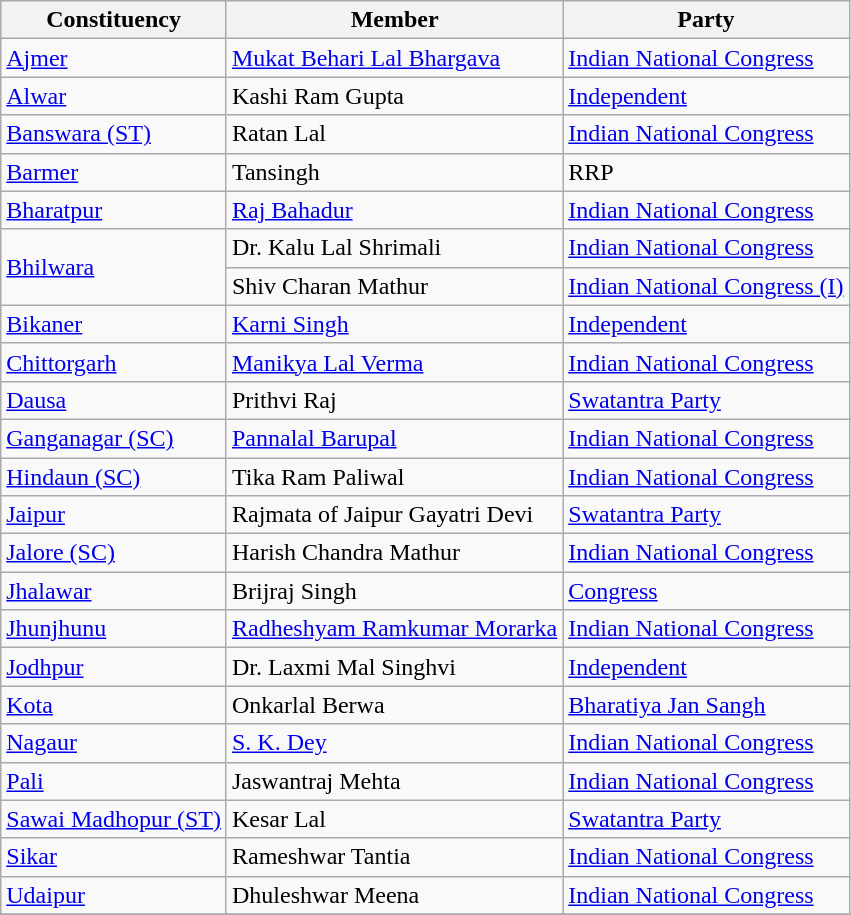<table class="wikitable sortable">
<tr>
<th>Constituency</th>
<th>Member</th>
<th>Party</th>
</tr>
<tr>
<td><a href='#'>Ajmer</a></td>
<td><a href='#'>Mukat Behari Lal Bhargava</a></td>
<td><a href='#'>Indian National Congress</a></td>
</tr>
<tr>
<td><a href='#'>Alwar</a></td>
<td>Kashi Ram Gupta</td>
<td><a href='#'>Independent</a></td>
</tr>
<tr>
<td><a href='#'>Banswara (ST)</a></td>
<td>Ratan Lal</td>
<td><a href='#'>Indian National Congress</a></td>
</tr>
<tr>
<td><a href='#'>Barmer</a></td>
<td>Tansingh</td>
<td>RRP</td>
</tr>
<tr>
<td><a href='#'>Bharatpur</a></td>
<td><a href='#'>Raj Bahadur</a></td>
<td><a href='#'>Indian National Congress</a></td>
</tr>
<tr>
<td rowspan=2><a href='#'>Bhilwara</a></td>
<td>Dr. Kalu Lal Shrimali</td>
<td><a href='#'>Indian National Congress</a></td>
</tr>
<tr>
<td>Shiv Charan Mathur</td>
<td><a href='#'>Indian National Congress (I)</a></td>
</tr>
<tr>
<td><a href='#'>Bikaner</a></td>
<td><a href='#'>Karni Singh</a></td>
<td><a href='#'>Independent</a></td>
</tr>
<tr>
<td><a href='#'>Chittorgarh</a></td>
<td><a href='#'>Manikya Lal Verma</a></td>
<td><a href='#'>Indian National Congress</a></td>
</tr>
<tr>
<td><a href='#'>Dausa</a></td>
<td>Prithvi Raj</td>
<td><a href='#'>Swatantra Party</a></td>
</tr>
<tr>
<td><a href='#'>Ganganagar (SC)</a></td>
<td><a href='#'>Pannalal Barupal</a></td>
<td><a href='#'>Indian National Congress</a></td>
</tr>
<tr>
<td><a href='#'>Hindaun (SC)</a></td>
<td>Tika Ram Paliwal</td>
<td><a href='#'>Indian National Congress</a></td>
</tr>
<tr>
<td><a href='#'>Jaipur</a></td>
<td>Rajmata of Jaipur Gayatri Devi</td>
<td><a href='#'>Swatantra Party</a></td>
</tr>
<tr>
<td><a href='#'>Jalore (SC)</a></td>
<td>Harish Chandra Mathur</td>
<td><a href='#'>Indian National Congress</a></td>
</tr>
<tr>
<td><a href='#'>Jhalawar</a></td>
<td>Brijraj Singh</td>
<td><a href='#'>Congress</a></td>
</tr>
<tr>
<td><a href='#'>Jhunjhunu</a></td>
<td><a href='#'>Radheshyam Ramkumar Morarka</a></td>
<td><a href='#'>Indian National Congress</a></td>
</tr>
<tr>
<td><a href='#'>Jodhpur</a></td>
<td>Dr. Laxmi Mal Singhvi</td>
<td><a href='#'>Independent</a></td>
</tr>
<tr>
<td><a href='#'>Kota</a></td>
<td>Onkarlal Berwa</td>
<td><a href='#'>Bharatiya Jan Sangh</a></td>
</tr>
<tr>
<td><a href='#'>Nagaur</a></td>
<td><a href='#'>S. K. Dey</a></td>
<td><a href='#'>Indian National Congress</a></td>
</tr>
<tr>
<td><a href='#'>Pali</a></td>
<td>Jaswantraj Mehta</td>
<td><a href='#'>Indian National Congress</a></td>
</tr>
<tr>
<td><a href='#'>Sawai Madhopur (ST)</a></td>
<td>Kesar Lal</td>
<td><a href='#'>Swatantra Party</a></td>
</tr>
<tr>
<td><a href='#'>Sikar</a></td>
<td>Rameshwar Tantia</td>
<td><a href='#'>Indian National Congress</a></td>
</tr>
<tr>
<td><a href='#'>Udaipur</a></td>
<td>Dhuleshwar Meena</td>
<td><a href='#'>Indian National Congress</a></td>
</tr>
<tr>
</tr>
</table>
